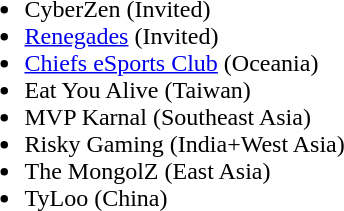<table cellspacing="30">
<tr>
<td valign="top" width="550px"><br><ul><li>CyberZen (Invited)</li><li><a href='#'>Renegades</a> (Invited)</li><li><a href='#'>Chiefs eSports Club</a> (Oceania)</li><li>Eat You Alive (Taiwan)</li><li>MVP Karnal (Southeast Asia)</li><li>Risky Gaming (India+West Asia)</li><li>The MongolZ (East Asia)</li><li>TyLoo (China)</li></ul></td>
</tr>
<tr>
</tr>
</table>
